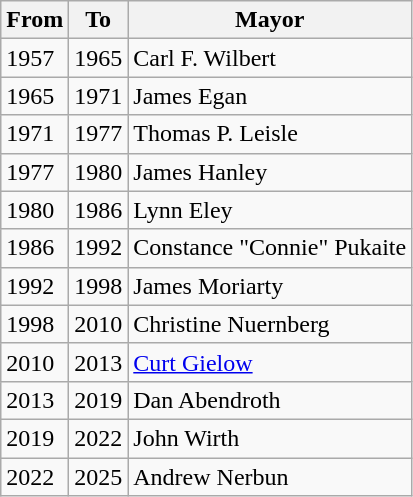<table class="wikitable mw-collapsible">
<tr>
<th>From</th>
<th>To</th>
<th>Mayor</th>
</tr>
<tr>
<td>1957</td>
<td>1965</td>
<td>Carl F. Wilbert</td>
</tr>
<tr>
<td>1965</td>
<td>1971</td>
<td>James Egan</td>
</tr>
<tr>
<td>1971</td>
<td>1977</td>
<td>Thomas P. Leisle</td>
</tr>
<tr>
<td>1977</td>
<td>1980</td>
<td>James Hanley</td>
</tr>
<tr>
<td>1980</td>
<td>1986</td>
<td>Lynn Eley</td>
</tr>
<tr>
<td>1986</td>
<td>1992</td>
<td>Constance "Connie" Pukaite</td>
</tr>
<tr>
<td>1992</td>
<td>1998</td>
<td>James Moriarty</td>
</tr>
<tr>
<td>1998</td>
<td>2010</td>
<td>Christine Nuernberg</td>
</tr>
<tr>
<td>2010</td>
<td>2013</td>
<td><a href='#'>Curt Gielow</a></td>
</tr>
<tr>
<td>2013</td>
<td>2019</td>
<td>Dan Abendroth</td>
</tr>
<tr>
<td>2019</td>
<td>2022</td>
<td>John Wirth</td>
</tr>
<tr>
<td>2022</td>
<td>2025</td>
<td>Andrew Nerbun</td>
</tr>
</table>
